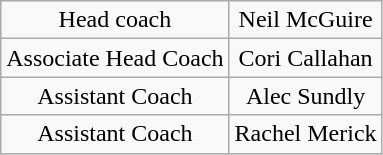<table class="wikitable" style="text-align:center;">
<tr>
<td>Head coach</td>
<td>Neil McGuire</td>
</tr>
<tr>
<td>Associate Head Coach</td>
<td>Cori Callahan</td>
</tr>
<tr>
<td>Assistant Coach</td>
<td>Alec Sundly</td>
</tr>
<tr>
<td>Assistant Coach</td>
<td>Rachel Merick</td>
</tr>
</table>
